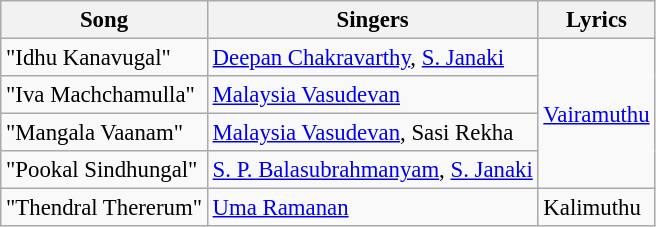<table class="wikitable" style="font-size:95%;">
<tr>
<th>Song</th>
<th>Singers</th>
<th>Lyrics</th>
</tr>
<tr>
<td>"Idhu Kanavugal"</td>
<td><a href='#'>Deepan Chakravarthy</a>, <a href='#'>S. Janaki</a></td>
<td rowspan=4><a href='#'>Vairamuthu</a></td>
</tr>
<tr>
<td>"Iva Machchamulla"</td>
<td><a href='#'>Malaysia Vasudevan</a></td>
</tr>
<tr>
<td>"Mangala Vaanam"</td>
<td><a href='#'>Malaysia Vasudevan</a>, Sasi Rekha</td>
</tr>
<tr>
<td>"Pookal Sindhungal"</td>
<td><a href='#'>S. P. Balasubrahmanyam</a>, <a href='#'>S. Janaki</a></td>
</tr>
<tr>
<td>"Thendral Thererum"</td>
<td><a href='#'>Uma Ramanan</a></td>
<td>Kalimuthu</td>
</tr>
</table>
